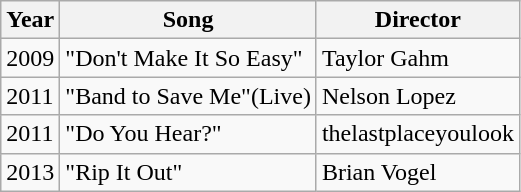<table class="wikitable">
<tr>
<th>Year</th>
<th>Song</th>
<th>Director</th>
</tr>
<tr>
<td>2009</td>
<td>"Don't Make It So Easy"</td>
<td>Taylor Gahm</td>
</tr>
<tr>
<td>2011</td>
<td>"Band to Save Me"(Live)</td>
<td>Nelson Lopez</td>
</tr>
<tr>
<td>2011</td>
<td>"Do You Hear?"</td>
<td>thelastplaceyoulook</td>
</tr>
<tr>
<td>2013</td>
<td>"Rip It Out"</td>
<td>Brian Vogel</td>
</tr>
</table>
